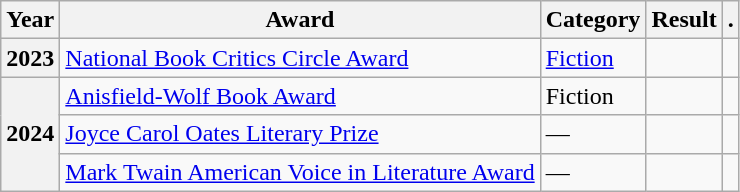<table class="wikitable sortable">
<tr>
<th>Year</th>
<th>Award</th>
<th>Category</th>
<th>Result</th>
<th>.</th>
</tr>
<tr>
<th rowspan=1>2023</th>
<td><a href='#'>National Book Critics Circle Award</a></td>
<td><a href='#'>Fiction</a></td>
<td></td>
<td></td>
</tr>
<tr>
<th rowspan=3>2024</th>
<td><a href='#'>Anisfield-Wolf Book Award</a></td>
<td>Fiction</td>
<td></td>
<td></td>
</tr>
<tr>
<td><a href='#'>Joyce Carol Oates Literary Prize</a></td>
<td>—</td>
<td></td>
<td></td>
</tr>
<tr>
<td><a href='#'>Mark Twain American Voice in Literature Award</a></td>
<td>—</td>
<td></td>
<td></td>
</tr>
</table>
